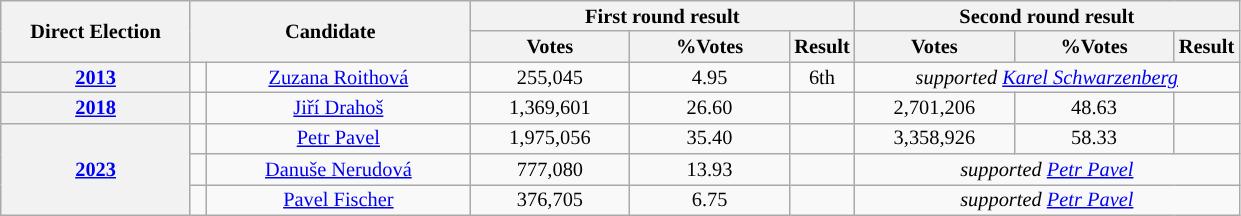<table class="wikitable" style=text-align:center;font-size:85%;line-height:14px;">
<tr>
<th width="120" rowspan="2">Direct Election</th>
<th width="180" rowspan="2" colspan=2>Candidate</th>
<th width="200" colspan=3>First round result</th>
<th width="200" colspan=3>Second round result</th>
</tr>
<tr>
<th width="100">Votes</th>
<th width="100">%Votes</th>
<th>Result</th>
<th width="100">Votes</th>
<th width="100">%Votes</th>
<th>Result</th>
</tr>
<tr>
<th><a href='#'>2013</a></th>
<td style="background-color: "></td>
<td><a href='#'>Zuzana Roithová</a></td>
<td>255,045</td>
<td>4.95</td>
<td>6th</td>
<td colspan=3 align=center><em>supported <a href='#'>Karel Schwarzenberg</a></em></td>
</tr>
<tr>
<th><a href='#'>2018</a></th>
<td style="background-color: "></td>
<td><a href='#'>Jiří Drahoš</a></td>
<td>1,369,601</td>
<td>26.60</td>
<td></td>
<td>2,701,206</td>
<td>48.63</td>
<td></td>
</tr>
<tr>
<th rowspan=3><a href='#'>2023</a></th>
<td style="background-color: "></td>
<td><a href='#'>Petr Pavel</a></td>
<td>1,975,056</td>
<td>35.40</td>
<td></td>
<td>3,358,926</td>
<td>58.33</td>
<td></td>
</tr>
<tr>
<td style="background-color: "></td>
<td><a href='#'>Danuše Nerudová</a></td>
<td>777,080</td>
<td>13.93</td>
<td></td>
<td colspan=3 align=center><em>supported <a href='#'>Petr Pavel</a></em></td>
</tr>
<tr>
<td style="background-color: "></td>
<td><a href='#'>Pavel Fischer</a></td>
<td>376,705</td>
<td>6.75</td>
<td></td>
<td colspan=3 align=center><em>supported <a href='#'>Petr Pavel</a></em></td>
</tr>
</table>
